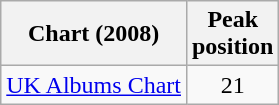<table class="wikitable">
<tr>
<th>Chart (2008)</th>
<th>Peak<br>position</th>
</tr>
<tr>
<td><a href='#'>UK Albums Chart</a></td>
<td style="text-align:center;">21</td>
</tr>
</table>
